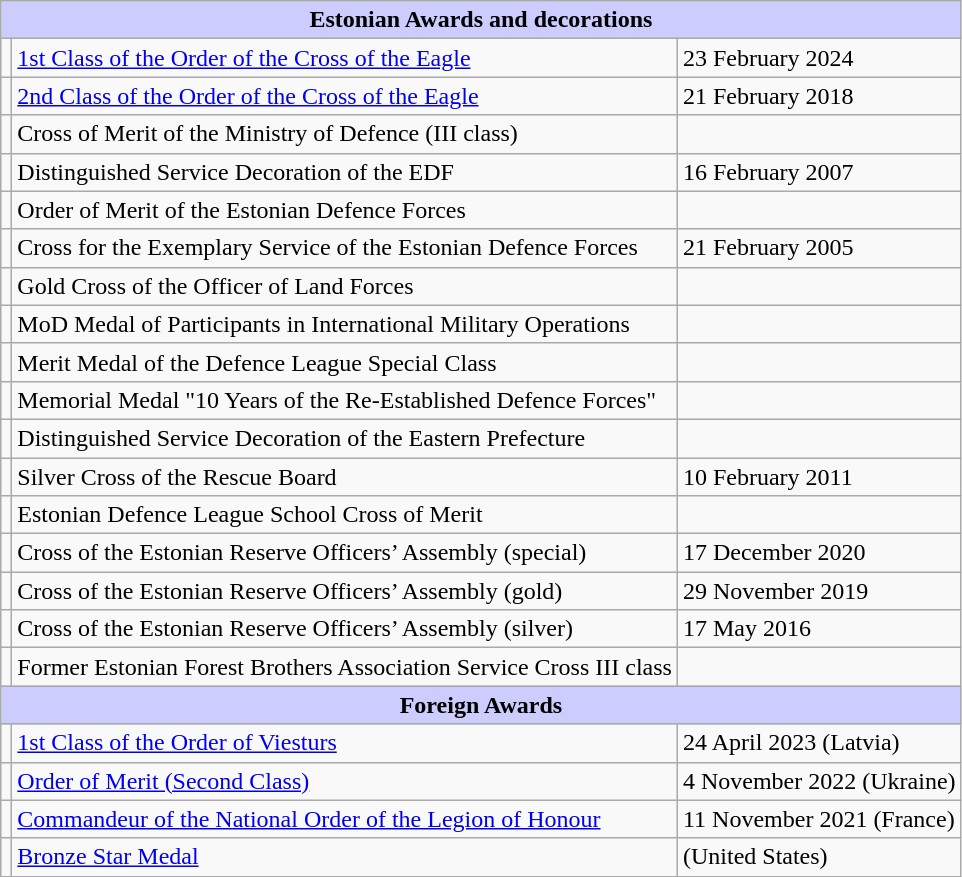<table class="wikitable">
<tr bgcolor = "#ccccff" align=center>
<td colspan=3><strong>Estonian Awards and decorations</strong></td>
</tr>
<tr>
<td></td>
<td><a href='#'>1st Class of the Order of the Cross of the Eagle</a></td>
<td>23 February 2024</td>
</tr>
<tr>
<td></td>
<td><a href='#'>2nd Class of the Order of the Cross of the Eagle</a></td>
<td>21 February 2018</td>
</tr>
<tr>
<td></td>
<td>Cross of Merit of the Ministry of Defence (III class)</td>
<td></td>
</tr>
<tr>
<td></td>
<td>Distinguished Service Decoration of the EDF</td>
<td>16 February 2007</td>
</tr>
<tr>
<td></td>
<td>Order of Merit of the Estonian Defence Forces</td>
<td></td>
</tr>
<tr>
<td></td>
<td>Cross for the Exemplary Service of the Estonian Defence Forces</td>
<td>21 February 2005</td>
</tr>
<tr>
<td></td>
<td>Gold Cross of the Officer of Land Forces</td>
<td></td>
</tr>
<tr>
<td></td>
<td>MoD Medal of Participants in International Military Operations</td>
<td></td>
</tr>
<tr>
<td></td>
<td>Merit Medal of the Defence League Special Class</td>
<td></td>
</tr>
<tr>
<td></td>
<td>Memorial Medal "10 Years of the Re-Established Defence Forces"</td>
<td></td>
</tr>
<tr>
<td></td>
<td>Distinguished Service Decoration of the Eastern Prefecture</td>
<td></td>
</tr>
<tr>
<td></td>
<td>Silver Cross of the Rescue Board</td>
<td>10 February 2011</td>
</tr>
<tr>
<td></td>
<td>Estonian Defence League School Cross of Merit</td>
<td></td>
</tr>
<tr>
<td></td>
<td>Cross of the Estonian Reserve Officers’ Assembly (special)</td>
<td>17 December 2020</td>
</tr>
<tr>
<td></td>
<td>Cross of the Estonian Reserve Officers’ Assembly (gold)</td>
<td>29 November 2019</td>
</tr>
<tr>
<td></td>
<td>Cross of the Estonian Reserve Officers’ Assembly (silver)</td>
<td>17 May 2016</td>
</tr>
<tr>
<td></td>
<td>Former Estonian Forest Brothers Association Service Cross III class</td>
<td></td>
</tr>
<tr bgcolor = "#ccccff" align=center>
<td colspan=3><strong>Foreign Awards</strong></td>
</tr>
<tr>
<td></td>
<td><a href='#'>1st Class of the Order of Viesturs</a></td>
<td>24 April 2023 (Latvia)</td>
</tr>
<tr>
<td></td>
<td><a href='#'>Order of Merit (Second Class)</a></td>
<td>4 November 2022 (Ukraine)</td>
</tr>
<tr>
<td></td>
<td><a href='#'>Commandeur of the National Order of the Legion of Honour</a></td>
<td>11 November 2021 (France)</td>
</tr>
<tr>
<td></td>
<td><a href='#'>Bronze Star Medal</a></td>
<td>(United States)</td>
</tr>
</table>
